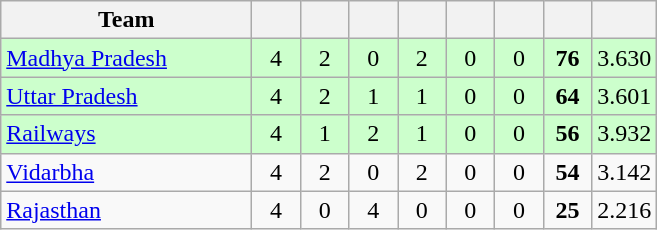<table class="wikitable" style="text-align:center">
<tr>
<th style="width:160px">Team</th>
<th style="width:25px"></th>
<th style="width:25px"></th>
<th style="width:25px"></th>
<th style="width:25px"></th>
<th style="width:25px"></th>
<th style="width:25px"></th>
<th style="width:25px"></th>
<th style="width:25px;"></th>
</tr>
<tr style="background:#cfc;">
<td style="text-align:left"><a href='#'>Madhya Pradesh</a></td>
<td>4</td>
<td>2</td>
<td>0</td>
<td>2</td>
<td>0</td>
<td>0</td>
<td><strong>76</strong></td>
<td>3.630</td>
</tr>
<tr style="background:#cfc;">
<td style="text-align:left"><a href='#'>Uttar Pradesh</a></td>
<td>4</td>
<td>2</td>
<td>1</td>
<td>1</td>
<td>0</td>
<td>0</td>
<td><strong>64</strong></td>
<td>3.601</td>
</tr>
<tr style="background:#cfc;">
<td style="text-align:left"><a href='#'>Railways</a></td>
<td>4</td>
<td>1</td>
<td>2</td>
<td>1</td>
<td>0</td>
<td>0</td>
<td><strong>56</strong></td>
<td>3.932</td>
</tr>
<tr>
<td style="text-align:left"><a href='#'>Vidarbha</a></td>
<td>4</td>
<td>2</td>
<td>0</td>
<td>2</td>
<td>0</td>
<td>0</td>
<td><strong>54</strong></td>
<td>3.142</td>
</tr>
<tr>
<td style="text-align:left"><a href='#'>Rajasthan</a></td>
<td>4</td>
<td>0</td>
<td>4</td>
<td>0</td>
<td>0</td>
<td>0</td>
<td><strong>25</strong></td>
<td>2.216</td>
</tr>
</table>
